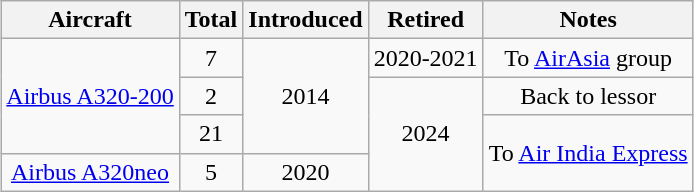<table class="wikitable" style="margin:0.5em auto; text-align:center">
<tr>
<th>Aircraft</th>
<th>Total</th>
<th>Introduced</th>
<th>Retired</th>
<th>Notes</th>
</tr>
<tr>
<td rowspan="3"><a href='#'>Airbus A320-200</a></td>
<td>7</td>
<td rowspan="3">2014</td>
<td>2020-2021</td>
<td>To <a href='#'>AirAsia</a> group</td>
</tr>
<tr>
<td>2</td>
<td rowspan="3">2024</td>
<td>Back to lessor</td>
</tr>
<tr>
<td>21</td>
<td rowspan="2">To <a href='#'>Air India Express</a></td>
</tr>
<tr>
<td><a href='#'>Airbus A320neo</a></td>
<td>5</td>
<td>2020</td>
</tr>
</table>
